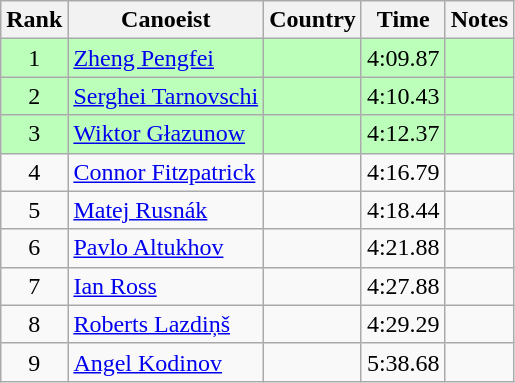<table class="wikitable" style="text-align:center">
<tr>
<th>Rank</th>
<th>Canoeist</th>
<th>Country</th>
<th>Time</th>
<th>Notes</th>
</tr>
<tr bgcolor=bbffbb>
<td>1</td>
<td align="left"><a href='#'>Zheng Pengfei</a></td>
<td align="left"></td>
<td>4:09.87</td>
<td></td>
</tr>
<tr bgcolor=bbffbb>
<td>2</td>
<td align="left"><a href='#'>Serghei Tarnovschi</a></td>
<td align="left"></td>
<td>4:10.43</td>
<td></td>
</tr>
<tr bgcolor=bbffbb>
<td>3</td>
<td align="left"><a href='#'>Wiktor Głazunow</a></td>
<td align="left"></td>
<td>4:12.37</td>
<td></td>
</tr>
<tr>
<td>4</td>
<td align="left"><a href='#'>Connor Fitzpatrick</a></td>
<td align="left"></td>
<td>4:16.79</td>
<td></td>
</tr>
<tr>
<td>5</td>
<td align="left"><a href='#'>Matej Rusnák</a></td>
<td align="left"></td>
<td>4:18.44</td>
<td></td>
</tr>
<tr>
<td>6</td>
<td align="left"><a href='#'>Pavlo Altukhov</a></td>
<td align="left"></td>
<td>4:21.88</td>
<td></td>
</tr>
<tr>
<td>7</td>
<td align="left"><a href='#'>Ian Ross</a></td>
<td align="left"></td>
<td>4:27.88</td>
<td></td>
</tr>
<tr>
<td>8</td>
<td align="left"><a href='#'>Roberts Lazdiņš</a></td>
<td align="left"></td>
<td>4:29.29</td>
<td></td>
</tr>
<tr>
<td>9</td>
<td align="left"><a href='#'>Angel Kodinov</a></td>
<td align="left"></td>
<td>5:38.68</td>
<td></td>
</tr>
</table>
